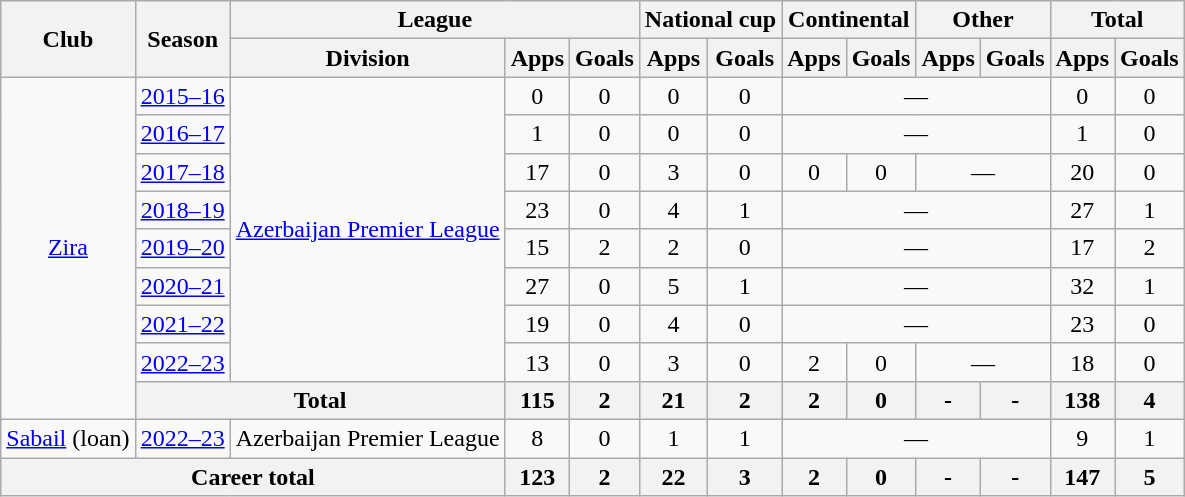<table class="wikitable" style="text-align:center">
<tr>
<th rowspan="2">Club</th>
<th rowspan="2">Season</th>
<th colspan="3">League</th>
<th colspan="2">National cup</th>
<th colspan="2">Continental</th>
<th colspan="2">Other</th>
<th colspan="2">Total</th>
</tr>
<tr>
<th>Division</th>
<th>Apps</th>
<th>Goals</th>
<th>Apps</th>
<th>Goals</th>
<th>Apps</th>
<th>Goals</th>
<th>Apps</th>
<th>Goals</th>
<th>Apps</th>
<th>Goals</th>
</tr>
<tr>
<td rowspan="9"><a href='#'>Zira</a></td>
<td><a href='#'>2015–16</a></td>
<td rowspan="8"><a href='#'>Azerbaijan Premier League</a></td>
<td>0</td>
<td>0</td>
<td>0</td>
<td>0</td>
<td colspan="4">—</td>
<td>0</td>
<td>0</td>
</tr>
<tr>
<td><a href='#'>2016–17</a></td>
<td>1</td>
<td>0</td>
<td>0</td>
<td>0</td>
<td colspan="4">—</td>
<td>1</td>
<td>0</td>
</tr>
<tr>
<td><a href='#'>2017–18</a></td>
<td>17</td>
<td>0</td>
<td>3</td>
<td>0</td>
<td>0</td>
<td>0</td>
<td colspan="2">—</td>
<td>20</td>
<td>0</td>
</tr>
<tr>
<td><a href='#'>2018–19</a></td>
<td>23</td>
<td>0</td>
<td>4</td>
<td>1</td>
<td colspan="4">—</td>
<td>27</td>
<td>1</td>
</tr>
<tr>
<td><a href='#'>2019–20</a></td>
<td>15</td>
<td>2</td>
<td>2</td>
<td>0</td>
<td colspan="4">—</td>
<td>17</td>
<td>2</td>
</tr>
<tr>
<td><a href='#'>2020–21</a></td>
<td>27</td>
<td>0</td>
<td>5</td>
<td>1</td>
<td colspan="4">—</td>
<td>32</td>
<td>1</td>
</tr>
<tr>
<td><a href='#'>2021–22</a></td>
<td>19</td>
<td>0</td>
<td>4</td>
<td>0</td>
<td colspan="4">—</td>
<td>23</td>
<td>0</td>
</tr>
<tr>
<td><a href='#'>2022–23</a></td>
<td>13</td>
<td>0</td>
<td>3</td>
<td>0</td>
<td>2</td>
<td>0</td>
<td colspan="2">—</td>
<td>18</td>
<td>0</td>
</tr>
<tr>
<th colspan="2">Total</th>
<th>115</th>
<th>2</th>
<th>21</th>
<th>2</th>
<th>2</th>
<th>0</th>
<th>-</th>
<th>-</th>
<th>138</th>
<th>4</th>
</tr>
<tr>
<td><a href='#'>Sabail</a> (loan)</td>
<td><a href='#'>2022–23</a></td>
<td>Azerbaijan Premier League</td>
<td>8</td>
<td>0</td>
<td>1</td>
<td>1</td>
<td colspan="4">—</td>
<td>9</td>
<td>1</td>
</tr>
<tr>
<th colspan="3">Career total</th>
<th>123</th>
<th>2</th>
<th>22</th>
<th>3</th>
<th>2</th>
<th>0</th>
<th>-</th>
<th>-</th>
<th>147</th>
<th>5</th>
</tr>
</table>
